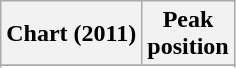<table class="wikitable sortable plainrowheaders" style="text-align:center;">
<tr>
<th scope="col">Chart (2011)</th>
<th scope="col">Peak<br>position</th>
</tr>
<tr>
</tr>
<tr>
</tr>
<tr>
</tr>
</table>
